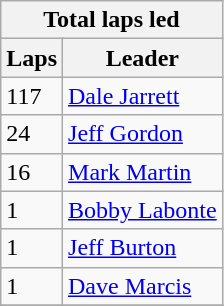<table class="wikitable">
<tr>
<th colspan=2>Total laps led</th>
</tr>
<tr>
<th>Laps</th>
<th>Leader</th>
</tr>
<tr>
<td>117</td>
<td><a href='#'>Dale Jarrett</a></td>
</tr>
<tr>
<td>24</td>
<td><a href='#'>Jeff Gordon</a></td>
</tr>
<tr>
<td>16</td>
<td><a href='#'>Mark Martin</a></td>
</tr>
<tr>
<td>1</td>
<td><a href='#'>Bobby Labonte</a></td>
</tr>
<tr>
<td>1</td>
<td><a href='#'>Jeff Burton</a></td>
</tr>
<tr>
<td>1</td>
<td><a href='#'>Dave Marcis</a></td>
</tr>
<tr>
</tr>
</table>
